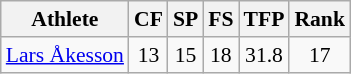<table class="wikitable" border="1" style="font-size:90%">
<tr>
<th>Athlete</th>
<th>CF</th>
<th>SP</th>
<th>FS</th>
<th>TFP</th>
<th>Rank</th>
</tr>
<tr align=center>
<td align=left><a href='#'>Lars Åkesson</a></td>
<td>13</td>
<td>15</td>
<td>18</td>
<td>31.8</td>
<td>17</td>
</tr>
</table>
